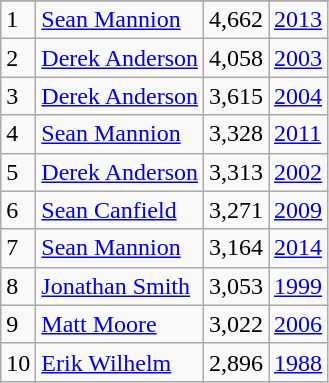<table class="wikitable">
<tr>
</tr>
<tr>
<td>1</td>
<td><a href='#'>Sean Mannion</a></td>
<td>4,662</td>
<td><a href='#'>2013</a></td>
</tr>
<tr>
<td>2</td>
<td><a href='#'>Derek Anderson</a></td>
<td>4,058</td>
<td><a href='#'>2003</a></td>
</tr>
<tr>
<td>3</td>
<td><a href='#'>Derek Anderson</a></td>
<td>3,615</td>
<td><a href='#'>2004</a></td>
</tr>
<tr>
<td>4</td>
<td><a href='#'>Sean Mannion</a></td>
<td>3,328</td>
<td><a href='#'>2011</a></td>
</tr>
<tr>
<td>5</td>
<td><a href='#'>Derek Anderson</a></td>
<td>3,313</td>
<td><a href='#'>2002</a></td>
</tr>
<tr>
<td>6</td>
<td><a href='#'>Sean Canfield</a></td>
<td>3,271</td>
<td><a href='#'>2009</a></td>
</tr>
<tr>
<td>7</td>
<td><a href='#'>Sean Mannion</a></td>
<td>3,164</td>
<td><a href='#'>2014</a></td>
</tr>
<tr>
<td>8</td>
<td><a href='#'>Jonathan Smith</a></td>
<td>3,053</td>
<td><a href='#'>1999</a></td>
</tr>
<tr>
<td>9</td>
<td><a href='#'>Matt Moore</a></td>
<td>3,022</td>
<td><a href='#'>2006</a></td>
</tr>
<tr>
<td>10</td>
<td><a href='#'>Erik Wilhelm</a></td>
<td>2,896</td>
<td><a href='#'>1988</a></td>
</tr>
</table>
